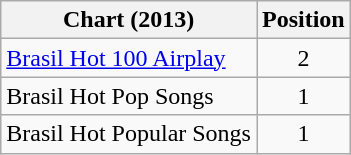<table class="wikitable sortable">
<tr>
<th>Chart (2013)</th>
<th>Position</th>
</tr>
<tr>
<td><a href='#'>Brasil Hot 100 Airplay</a></td>
<td align="center">2</td>
</tr>
<tr>
<td>Brasil Hot Pop Songs</td>
<td align="center">1</td>
</tr>
<tr>
<td>Brasil Hot Popular Songs</td>
<td align="center">1</td>
</tr>
</table>
